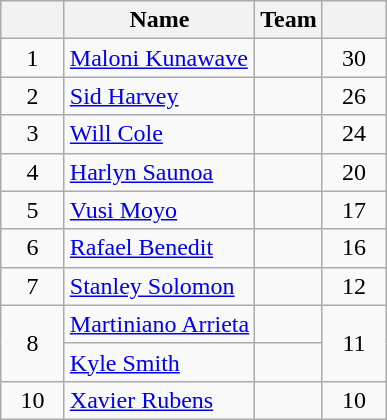<table class="wikitable" style="text-align:center">
<tr>
<th align=center width="35"></th>
<th>Name</th>
<th>Team</th>
<th align=center width="35"></th>
</tr>
<tr>
<td>1</td>
<td align="left"><a href='#'>Maloni Kunawave</a></td>
<td align="left"></td>
<td>30</td>
</tr>
<tr>
<td>2</td>
<td align="left"><a href='#'>Sid Harvey</a></td>
<td align="left"></td>
<td>26</td>
</tr>
<tr>
<td>3</td>
<td align="left"><a href='#'>Will Cole</a></td>
<td align="left"></td>
<td>24</td>
</tr>
<tr>
<td>4</td>
<td align="left"><a href='#'>Harlyn Saunoa</a></td>
<td align="left"></td>
<td>20</td>
</tr>
<tr>
<td>5</td>
<td align="left"><a href='#'>Vusi Moyo</a></td>
<td align="left"></td>
<td>17</td>
</tr>
<tr>
<td>6</td>
<td align="left"><a href='#'>Rafael Benedit</a></td>
<td align="left"></td>
<td>16</td>
</tr>
<tr>
<td>7</td>
<td align="left"><a href='#'>Stanley Solomon</a></td>
<td align="left"></td>
<td>12</td>
</tr>
<tr>
<td rowspan=2>8</td>
<td align="left"><a href='#'>Martiniano Arrieta</a></td>
<td align="left"></td>
<td rowspan=2>11</td>
</tr>
<tr>
<td align="left"><a href='#'>Kyle Smith</a></td>
<td align="left"></td>
</tr>
<tr>
<td>10</td>
<td align="left"><a href='#'>Xavier Rubens</a></td>
<td align="left"></td>
<td>10</td>
</tr>
</table>
